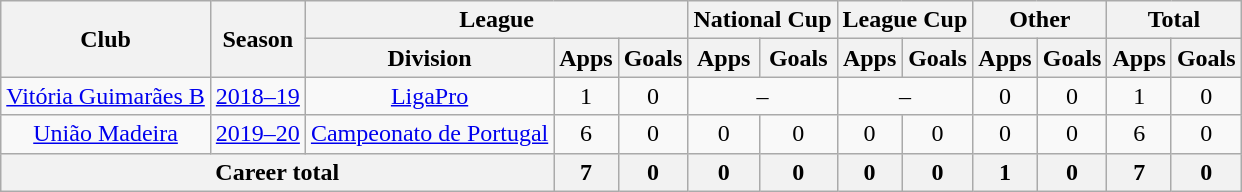<table class="wikitable" style="text-align: center">
<tr>
<th rowspan="2">Club</th>
<th rowspan="2">Season</th>
<th colspan="3">League</th>
<th colspan="2">National Cup</th>
<th colspan="2">League Cup</th>
<th colspan="2">Other</th>
<th colspan="2">Total</th>
</tr>
<tr>
<th>Division</th>
<th>Apps</th>
<th>Goals</th>
<th>Apps</th>
<th>Goals</th>
<th>Apps</th>
<th>Goals</th>
<th>Apps</th>
<th>Goals</th>
<th>Apps</th>
<th>Goals</th>
</tr>
<tr>
<td><a href='#'>Vitória Guimarães B</a></td>
<td><a href='#'>2018–19</a></td>
<td><a href='#'>LigaPro</a></td>
<td>1</td>
<td>0</td>
<td colspan="2">–</td>
<td colspan="2">–</td>
<td>0</td>
<td>0</td>
<td>1</td>
<td>0</td>
</tr>
<tr>
<td><a href='#'>União Madeira</a></td>
<td><a href='#'>2019–20</a></td>
<td><a href='#'>Campeonato de Portugal</a></td>
<td>6</td>
<td>0</td>
<td>0</td>
<td>0</td>
<td>0</td>
<td>0</td>
<td>0</td>
<td>0</td>
<td>6</td>
<td>0</td>
</tr>
<tr>
<th colspan="3"><strong>Career total</strong></th>
<th>7</th>
<th>0</th>
<th>0</th>
<th>0</th>
<th>0</th>
<th>0</th>
<th>1</th>
<th>0</th>
<th>7</th>
<th>0</th>
</tr>
</table>
